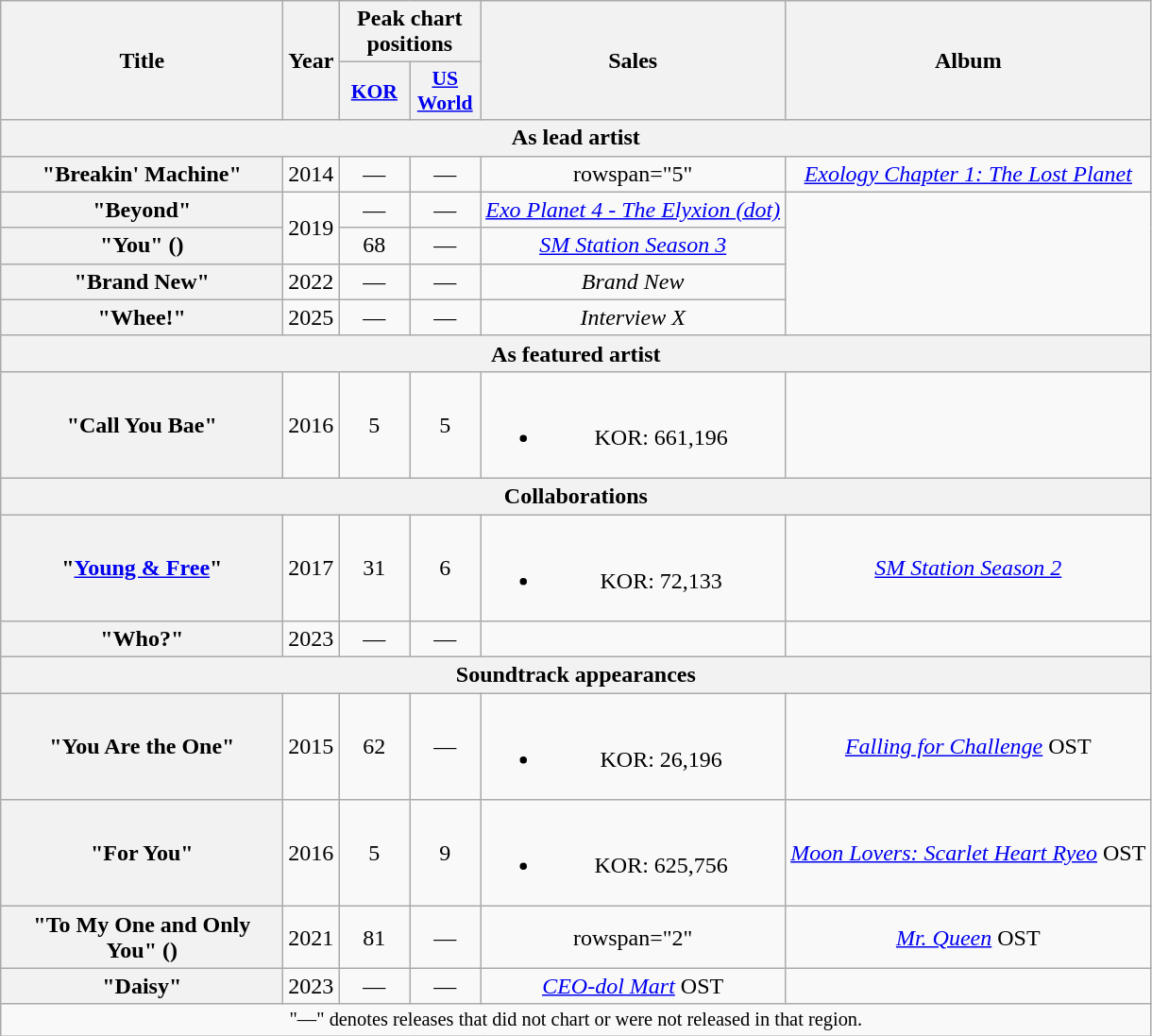<table class="wikitable plainrowheaders" style="text-align:center">
<tr>
<th rowspan="2" style="width:12em">Title</th>
<th rowspan="2">Year</th>
<th colspan="2">Peak chart<br>positions</th>
<th rowspan="2">Sales</th>
<th rowspan="2">Album</th>
</tr>
<tr>
<th style="width:3em;font-size:90%"><a href='#'>KOR</a><br></th>
<th style="width:3em;font-size:90%"><a href='#'>US<br>World</a><br></th>
</tr>
<tr>
<th colspan="7">As lead artist</th>
</tr>
<tr>
<th scope="row">"Breakin' Machine"</th>
<td>2014</td>
<td>—</td>
<td>—</td>
<td>rowspan="5" </td>
<td><em><a href='#'>Exology Chapter 1: The Lost Planet</a></em></td>
</tr>
<tr>
<th scope="row">"Beyond"</th>
<td rowspan="2">2019</td>
<td>—</td>
<td>—</td>
<td><em><a href='#'>Exo Planet 4 - The Elyxion (dot)</a></em></td>
</tr>
<tr>
<th scope="row">"You" ()</th>
<td>68</td>
<td>—</td>
<td><em><a href='#'>SM Station Season 3</a></em></td>
</tr>
<tr>
<th scope="row">"Brand New"</th>
<td>2022</td>
<td>—</td>
<td>—</td>
<td><em>Brand New</em></td>
</tr>
<tr>
<th scope="row">"Whee!"</th>
<td>2025</td>
<td>—</td>
<td>—</td>
<td><em>Interview X</em></td>
</tr>
<tr>
<th colspan="7">As featured artist</th>
</tr>
<tr>
<th scope="row">"Call You Bae"<br></th>
<td>2016</td>
<td>5</td>
<td>5</td>
<td><br><ul><li>KOR: 661,196</li></ul></td>
<td></td>
</tr>
<tr>
<th colspan="7">Collaborations</th>
</tr>
<tr>
<th scope="row">"<a href='#'>Young & Free</a>"<br></th>
<td>2017</td>
<td>31</td>
<td>6</td>
<td><br><ul><li>KOR: 72,133</li></ul></td>
<td><em><a href='#'>SM Station Season 2</a></em></td>
</tr>
<tr>
<th scope="row">"Who?"<br></th>
<td>2023</td>
<td>—</td>
<td>—</td>
<td></td>
<td></td>
</tr>
<tr>
<th colspan="7">Soundtrack appearances</th>
</tr>
<tr>
<th scope="row">"You Are the One"</th>
<td>2015</td>
<td>62</td>
<td>—</td>
<td><br><ul><li>KOR: 26,196</li></ul></td>
<td><em><a href='#'>Falling for Challenge</a></em> OST</td>
</tr>
<tr>
<th scope="row">"For You"<br></th>
<td>2016</td>
<td>5</td>
<td>9</td>
<td><br><ul><li>KOR: 625,756</li></ul></td>
<td><em><a href='#'>Moon Lovers: Scarlet Heart Ryeo</a></em> OST</td>
</tr>
<tr>
<th scope="row">"To My One and Only You" ()</th>
<td>2021</td>
<td>81</td>
<td>—</td>
<td>rowspan="2" </td>
<td><em><a href='#'>Mr. Queen</a></em> OST</td>
</tr>
<tr>
<th scope="row">"Daisy"</th>
<td>2023</td>
<td>—</td>
<td>—</td>
<td><em><a href='#'>CEO-dol Mart</a></em> OST</td>
</tr>
<tr>
<td colspan="7" style="font-size:85%">"—" denotes releases that did not chart or were not released in that region.</td>
</tr>
</table>
